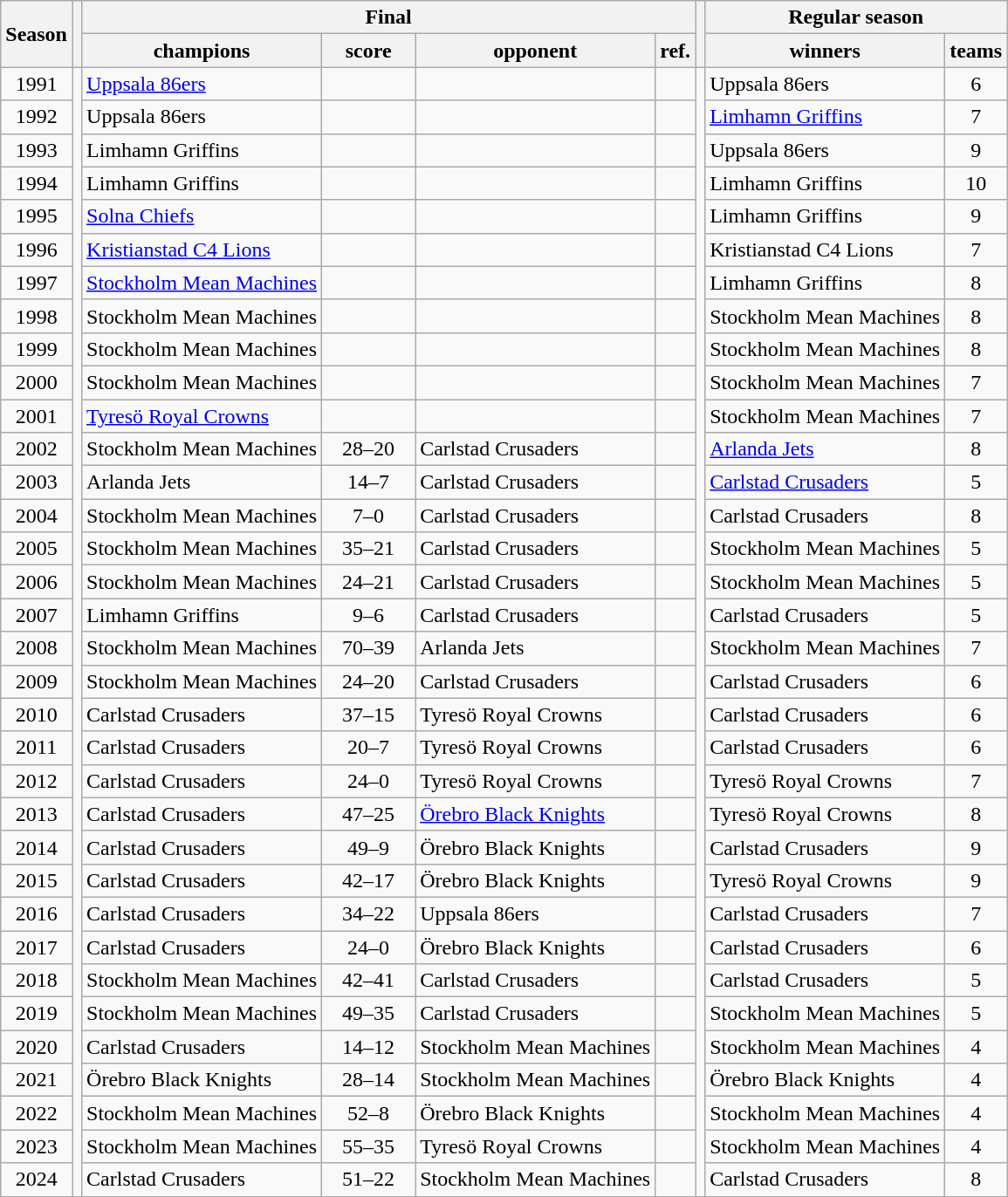<table class="wikitable" style="text-align:left;">
<tr>
<th rowspan="2">Season</th>
<th rowspan="2"></th>
<th colspan="4">Final</th>
<th rowspan="2"></th>
<th colspan="2">Regular season</th>
</tr>
<tr>
<th>champions</th>
<th style="width:4em">score</th>
<th>opponent</th>
<th>ref.</th>
<th>winners</th>
<th>teams</th>
</tr>
<tr>
<td style="text-align:center">1991</td>
<td rowspan="34"></td>
<td><a href='#'>Uppsala 86ers</a></td>
<td></td>
<td></td>
<td></td>
<td rowspan="34"></td>
<td>Uppsala 86ers</td>
<td style="text-align:center">6</td>
</tr>
<tr>
<td style="text-align:center">1992</td>
<td>Uppsala 86ers</td>
<td></td>
<td></td>
<td></td>
<td><a href='#'>Limhamn Griffins</a></td>
<td style="text-align:center">7</td>
</tr>
<tr>
<td style="text-align:center">1993</td>
<td>Limhamn Griffins</td>
<td></td>
<td></td>
<td></td>
<td>Uppsala 86ers</td>
<td style="text-align:center;">9</td>
</tr>
<tr>
<td style="text-align:center;">1994</td>
<td>Limhamn Griffins</td>
<td></td>
<td></td>
<td></td>
<td>Limhamn Griffins</td>
<td style="text-align: center;">10</td>
</tr>
<tr>
<td style="text-align: center;">1995</td>
<td><a href='#'>Solna Chiefs</a></td>
<td></td>
<td></td>
<td></td>
<td>Limhamn Griffins</td>
<td style="text-align: center;">9</td>
</tr>
<tr>
<td style="text-align:center;">1996</td>
<td><a href='#'>Kristianstad C4 Lions</a></td>
<td></td>
<td></td>
<td></td>
<td>Kristianstad C4 Lions</td>
<td style="text-align: center;">7</td>
</tr>
<tr>
<td style="text-align:center;">1997</td>
<td><a href='#'>Stockholm Mean Machines</a></td>
<td></td>
<td></td>
<td></td>
<td>Limhamn Griffins</td>
<td style="text-align:center;">8</td>
</tr>
<tr>
<td style="text-align:center;">1998</td>
<td>Stockholm Mean Machines</td>
<td></td>
<td></td>
<td></td>
<td>Stockholm Mean Machines</td>
<td style="text-align: center;">8</td>
</tr>
<tr>
<td style="text-align:center;">1999</td>
<td>Stockholm Mean Machines</td>
<td></td>
<td></td>
<td></td>
<td>Stockholm Mean Machines</td>
<td style="text-align: center;">8</td>
</tr>
<tr>
<td style="text-align:center;">2000</td>
<td>Stockholm Mean Machines</td>
<td></td>
<td></td>
<td></td>
<td>Stockholm Mean Machines</td>
<td style="text-align: center;">7</td>
</tr>
<tr>
<td style="text-align:center;">2001</td>
<td><a href='#'>Tyresö Royal Crowns</a></td>
<td></td>
<td></td>
<td></td>
<td>Stockholm Mean Machines</td>
<td style="text-align:center;">7</td>
</tr>
<tr>
<td style="text-align:center;">2002</td>
<td>Stockholm Mean Machines</td>
<td style="text-align:center">28–20</td>
<td>Carlstad Crusaders</td>
<td></td>
<td><a href='#'>Arlanda Jets</a></td>
<td style="text-align:center;">8</td>
</tr>
<tr>
<td style="text-align:center;">2003</td>
<td>Arlanda Jets</td>
<td style="text-align:center">14–7</td>
<td>Carlstad Crusaders</td>
<td></td>
<td><a href='#'>Carlstad Crusaders</a></td>
<td style="text-align: center;">5</td>
</tr>
<tr>
<td style="text-align:center;">2004</td>
<td>Stockholm Mean Machines</td>
<td style="text-align:center">7–0</td>
<td>Carlstad Crusaders</td>
<td></td>
<td>Carlstad Crusaders</td>
<td style="text-align:center;">8</td>
</tr>
<tr>
<td style="text-align:center;">2005</td>
<td>Stockholm Mean Machines</td>
<td style="text-align:center">35–21</td>
<td>Carlstad Crusaders</td>
<td></td>
<td>Stockholm Mean Machines</td>
<td style="text-align:center;">5</td>
</tr>
<tr>
<td style="text-align:center;">2006</td>
<td>Stockholm Mean Machines</td>
<td style="text-align:center;">24–21</td>
<td>Carlstad Crusaders</td>
<td></td>
<td>Stockholm Mean Machines</td>
<td style="text-align:center;">5</td>
</tr>
<tr>
<td style="text-align:center;">2007</td>
<td>Limhamn Griffins</td>
<td style="text-align:center;">9–6</td>
<td>Carlstad Crusaders</td>
<td></td>
<td>Carlstad Crusaders</td>
<td style="text-align:center;">5</td>
</tr>
<tr>
<td style="text-align:center;">2008</td>
<td>Stockholm Mean Machines</td>
<td style="text-align:center;">70–39</td>
<td>Arlanda Jets</td>
<td></td>
<td>Stockholm Mean Machines</td>
<td style="text-align: center;">7</td>
</tr>
<tr>
<td style="text-align:center;">2009</td>
<td>Stockholm Mean Machines</td>
<td style="text-align:center;">24–20</td>
<td>Carlstad Crusaders</td>
<td></td>
<td>Carlstad Crusaders</td>
<td style="text-align: center;">6</td>
</tr>
<tr>
<td style="text-align:center;">2010</td>
<td>Carlstad Crusaders</td>
<td style="text-align:center;">37–15</td>
<td>Tyresö Royal Crowns</td>
<td></td>
<td>Carlstad Crusaders</td>
<td style="text-align:center;">6</td>
</tr>
<tr>
<td style="text-align:center;">2011</td>
<td>Carlstad Crusaders</td>
<td style="text-align:center;">20–7</td>
<td>Tyresö Royal Crowns</td>
<td></td>
<td>Carlstad Crusaders</td>
<td style="text-align: center;">6</td>
</tr>
<tr>
<td style="text-align:center;">2012</td>
<td>Carlstad Crusaders</td>
<td style="text-align:center;">24–0</td>
<td>Tyresö Royal Crowns</td>
<td></td>
<td>Tyresö Royal Crowns</td>
<td style="text-align:center;">7</td>
</tr>
<tr>
<td style="text-align:center;">2013</td>
<td>Carlstad Crusaders</td>
<td style="text-align:center;">47–25</td>
<td><a href='#'>Örebro Black Knights</a></td>
<td></td>
<td>Tyresö Royal Crowns</td>
<td style="text-align:center;">8</td>
</tr>
<tr>
<td style="text-align:center;">2014</td>
<td>Carlstad Crusaders</td>
<td style="text-align:center;">49–9</td>
<td>Örebro Black Knights</td>
<td></td>
<td>Carlstad Crusaders</td>
<td style="text-align:center;">9</td>
</tr>
<tr>
<td style="text-align:center;">2015</td>
<td>Carlstad Crusaders</td>
<td style="text-align:center;">42–17</td>
<td>Örebro Black Knights</td>
<td></td>
<td>Tyresö Royal Crowns</td>
<td style="text-align:center;">9</td>
</tr>
<tr>
<td style="text-align:center;">2016</td>
<td>Carlstad Crusaders</td>
<td style="text-align:center;">34–22</td>
<td>Uppsala 86ers</td>
<td></td>
<td>Carlstad Crusaders</td>
<td style="text-align: center;">7</td>
</tr>
<tr>
<td style="text-align:center;">2017</td>
<td>Carlstad Crusaders</td>
<td style="text-align:center;">24–0</td>
<td>Örebro Black Knights</td>
<td></td>
<td>Carlstad Crusaders</td>
<td style="text-align:center;">6</td>
</tr>
<tr>
<td style="text-align:center;">2018</td>
<td>Stockholm Mean Machines</td>
<td style="text-align:center;">42–41</td>
<td>Carlstad Crusaders</td>
<td></td>
<td>Carlstad Crusaders</td>
<td style="text-align:center;">5</td>
</tr>
<tr>
<td style="text-align:center;">2019</td>
<td>Stockholm Mean Machines</td>
<td style="text-align:center;">49–35</td>
<td>Carlstad Crusaders</td>
<td></td>
<td>Stockholm Mean Machines</td>
<td style="text-align:center;">5</td>
</tr>
<tr>
<td style="text-align:center">2020</td>
<td>Carlstad Crusaders</td>
<td style="text-align:center">14–12</td>
<td>Stockholm Mean Machines</td>
<td></td>
<td>Stockholm Mean Machines</td>
<td style="text-align:center">4</td>
</tr>
<tr>
<td style="text-align:center">2021</td>
<td>Örebro Black Knights</td>
<td style="text-align:center">28–14</td>
<td>Stockholm Mean Machines</td>
<td></td>
<td>Örebro Black Knights</td>
<td style="text-align:center">4</td>
</tr>
<tr>
<td style="text-align:center">2022</td>
<td>Stockholm Mean Machines</td>
<td style="text-align:center">52–8</td>
<td>Örebro Black Knights</td>
<td></td>
<td>Stockholm Mean Machines</td>
<td style="text-align:center">4</td>
</tr>
<tr>
<td style="text-align:center">2023</td>
<td>Stockholm Mean Machines</td>
<td style="text-align:center">55–35</td>
<td>Tyresö Royal Crowns</td>
<td></td>
<td>Stockholm Mean Machines</td>
<td style="text-align:center">4</td>
</tr>
<tr>
<td style="text-align:center">2024</td>
<td>Carlstad Crusaders</td>
<td style="text-align:center">51–22</td>
<td>Stockholm Mean Machines</td>
<td></td>
<td>Carlstad Crusaders</td>
<td style="text-align:center">8</td>
</tr>
</table>
